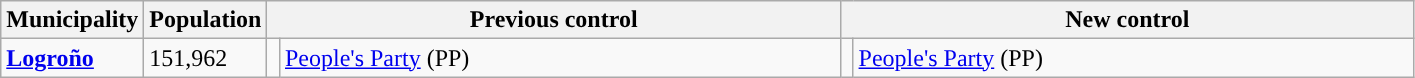<table class="wikitable sortable">
<tr>
<th>Municipality</th>
<th>Population</th>
<th colspan="2" style="width:375px;">Previous control</th>
<th colspan="2" style="width:375px;">New control</th>
</tr>
<tr>
<td><strong><a href='#'>Logroño</a></strong></td>
<td>151,962</td>
<td width="1" style="color:inherit;background:"></td>
<td align="left"><a href='#'>People's Party</a> (PP)</td>
<td width="1" style="color:inherit;background:"></td>
<td align="left"><a href='#'>People's Party</a> (PP)</td>
</tr>
</table>
